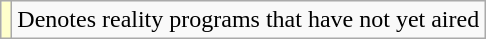<table class="wikitable">
<tr>
<td style="background:#ffc;"></td>
<td>Denotes reality programs that have not yet aired</td>
</tr>
</table>
